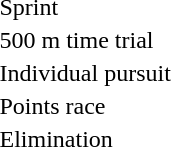<table>
<tr>
<td>Sprint</td>
<td></td>
<td></td>
<td></td>
</tr>
<tr>
<td>500 m time trial</td>
<td></td>
<td></td>
<td></td>
</tr>
<tr>
<td>Individual pursuit</td>
<td></td>
<td></td>
<td></td>
</tr>
<tr>
<td>Points race</td>
<td></td>
<td></td>
<td></td>
</tr>
<tr>
<td>Elimination</td>
<td></td>
<td></td>
<td></td>
</tr>
</table>
